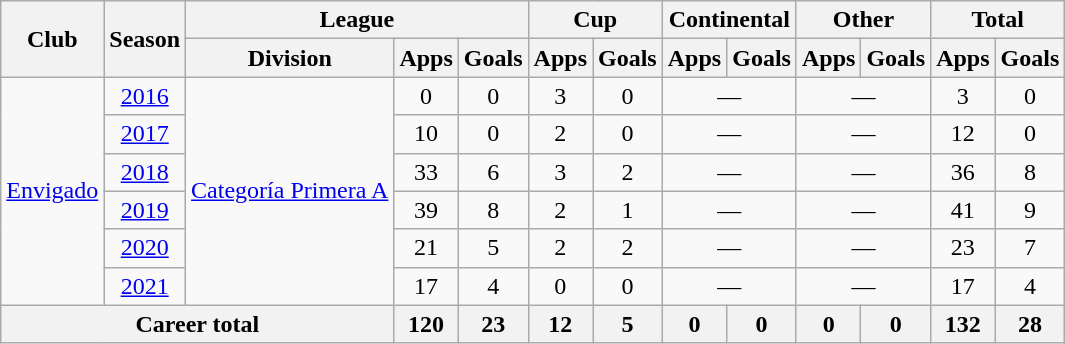<table class="wikitable" style="text-align: center;">
<tr>
<th rowspan="2">Club</th>
<th rowspan="2">Season</th>
<th colspan="3">League</th>
<th colspan="2">Cup</th>
<th colspan="2">Continental</th>
<th colspan="2">Other</th>
<th colspan="2">Total</th>
</tr>
<tr>
<th>Division</th>
<th>Apps</th>
<th>Goals</th>
<th>Apps</th>
<th>Goals</th>
<th>Apps</th>
<th>Goals</th>
<th>Apps</th>
<th>Goals</th>
<th>Apps</th>
<th>Goals</th>
</tr>
<tr>
<td rowspan="6" valign="center"><a href='#'>Envigado</a></td>
<td><a href='#'>2016</a></td>
<td rowspan="6"><a href='#'>Categoría Primera A</a></td>
<td>0</td>
<td>0</td>
<td>3</td>
<td>0</td>
<td colspan="2">—</td>
<td colspan="2">—</td>
<td>3</td>
<td>0</td>
</tr>
<tr>
<td><a href='#'>2017</a></td>
<td>10</td>
<td>0</td>
<td>2</td>
<td>0</td>
<td colspan="2">—</td>
<td colspan="2">—</td>
<td>12</td>
<td>0</td>
</tr>
<tr>
<td><a href='#'>2018</a></td>
<td>33</td>
<td>6</td>
<td>3</td>
<td>2</td>
<td colspan="2">—</td>
<td colspan="2">—</td>
<td>36</td>
<td>8</td>
</tr>
<tr>
<td><a href='#'>2019</a></td>
<td>39</td>
<td>8</td>
<td>2</td>
<td>1</td>
<td colspan="2">—</td>
<td colspan="2">—</td>
<td>41</td>
<td>9</td>
</tr>
<tr>
<td><a href='#'>2020</a></td>
<td>21</td>
<td>5</td>
<td>2</td>
<td>2</td>
<td colspan="2">—</td>
<td colspan="2">—</td>
<td>23</td>
<td>7</td>
</tr>
<tr>
<td><a href='#'>2021</a></td>
<td>17</td>
<td>4</td>
<td>0</td>
<td>0</td>
<td colspan="2">—</td>
<td colspan="2">—</td>
<td>17</td>
<td>4</td>
</tr>
<tr>
<th colspan="3">Career total</th>
<th>120</th>
<th>23</th>
<th>12</th>
<th>5</th>
<th>0</th>
<th>0</th>
<th>0</th>
<th>0</th>
<th>132</th>
<th>28</th>
</tr>
</table>
